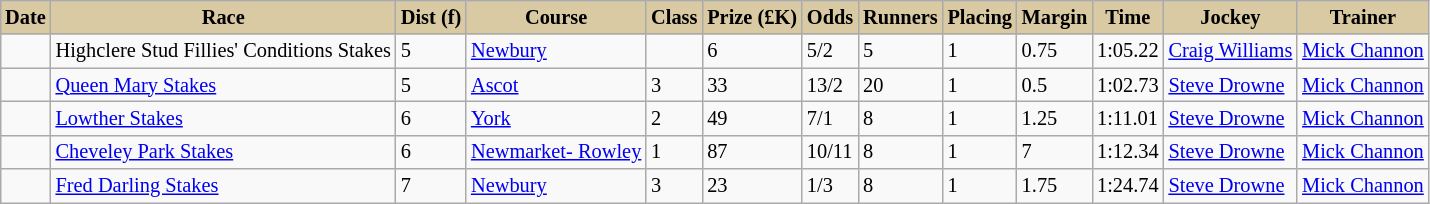<table class = "wikitable sortable" | border="1" cellpadding="1" style=" text-align:centre; margin-left:1em; float:centre ;border-collapse: collapse; font-size:85%">
<tr style="background:#dacaa4; text-align:center;">
<th style="background-color:#dacaa4;">Date</th>
<th style="background-color:#dacaa4;">Race</th>
<th style="background-color:#dacaa4;">Dist (f)</th>
<th style="background-color:#dacaa4;">Course</th>
<th style="background-color:#dacaa4;">Class</th>
<th style="background-color:#dacaa4;">Prize (£K)</th>
<th style="background-color:#dacaa4;">Odds</th>
<th style="background-color:#dacaa4;">Runners</th>
<th style="background-color:#dacaa4;">Placing</th>
<th style="background-color:#dacaa4;">Margin</th>
<th style="background-color:#dacaa4;">Time</th>
<th style="background-color:#dacaa4;">Jockey</th>
<th style="background-color:#dacaa4;">Trainer</th>
</tr>
<tr>
<td></td>
<td>Highclere Stud Fillies' Conditions Stakes</td>
<td>5</td>
<td><a href='#'>Newbury</a></td>
<td></td>
<td>6</td>
<td>5/2</td>
<td>5</td>
<td>1</td>
<td>0.75</td>
<td>1:05.22</td>
<td><a href='#'>Craig Williams</a></td>
<td><a href='#'>Mick Channon</a></td>
</tr>
<tr>
<td></td>
<td><a href='#'>Queen Mary Stakes</a></td>
<td>5</td>
<td><a href='#'>Ascot</a></td>
<td>3</td>
<td>33</td>
<td>13/2</td>
<td>20</td>
<td>1</td>
<td>0.5</td>
<td>1:02.73</td>
<td><a href='#'>Steve Drowne</a></td>
<td><a href='#'>Mick Channon</a></td>
</tr>
<tr>
<td></td>
<td><a href='#'>Lowther Stakes</a></td>
<td>6</td>
<td><a href='#'>York</a></td>
<td>2</td>
<td>49</td>
<td>7/1</td>
<td>8</td>
<td>1</td>
<td>1.25</td>
<td>1:11.01</td>
<td><a href='#'>Steve Drowne</a></td>
<td><a href='#'>Mick Channon</a></td>
</tr>
<tr>
<td></td>
<td><a href='#'>Cheveley Park Stakes</a></td>
<td>6</td>
<td><a href='#'>Newmarket- Rowley</a></td>
<td>1</td>
<td>87</td>
<td>10/11</td>
<td>8</td>
<td>1</td>
<td>7</td>
<td>1:12.34</td>
<td><a href='#'>Steve Drowne</a></td>
<td><a href='#'>Mick Channon</a></td>
</tr>
<tr>
<td></td>
<td><a href='#'>Fred Darling Stakes</a></td>
<td>7</td>
<td><a href='#'>Newbury</a></td>
<td>3</td>
<td>23</td>
<td>1/3</td>
<td>8</td>
<td>1</td>
<td>1.75</td>
<td>1:24.74</td>
<td><a href='#'>Steve Drowne</a></td>
<td><a href='#'>Mick Channon</a></td>
</tr>
</table>
